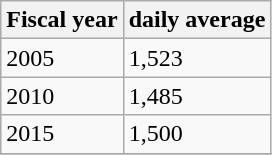<table class="wikitable">
<tr>
<th>Fiscal year</th>
<th>daily average</th>
</tr>
<tr>
<td>2005</td>
<td>1,523</td>
</tr>
<tr>
<td>2010</td>
<td>1,485</td>
</tr>
<tr>
<td>2015</td>
<td>1,500</td>
</tr>
<tr>
</tr>
</table>
